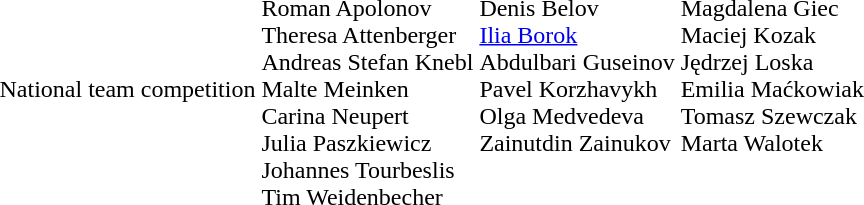<table>
<tr>
<td>National team competition<br></td>
<td valign=top> <br> Roman Apolonov <br> Theresa Attenberger <br> Andreas Stefan Knebl <br> Malte Meinken <br> Carina Neupert <br> Julia Paszkiewicz <br> Johannes Tourbeslis <br> Tim Weidenbecher</td>
<td valign=top> <br> Denis Belov <br> <a href='#'>Ilia Borok</a> <br> Abdulbari Guseinov <br> Pavel Korzhavykh <br> Olga Medvedeva <br> Zainutdin Zainukov</td>
<td valign=top> <br> Magdalena Giec <br> Maciej Kozak <br> Jędrzej Loska <br> Emilia Maćkowiak <br> Tomasz Szewczak <br> Marta Walotek</td>
</tr>
</table>
